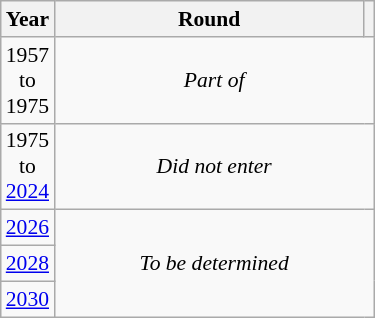<table class="wikitable" style="text-align: center; font-size:90%">
<tr>
<th>Year</th>
<th style="width:200px">Round</th>
<th></th>
</tr>
<tr>
<td>1957<br>to<br>1975</td>
<td colspan="2"><em>Part of </em></td>
</tr>
<tr>
<td>1975<br>to<br><a href='#'>2024</a></td>
<td colspan="2"><em>Did not enter</em></td>
</tr>
<tr>
<td><a href='#'>2026</a></td>
<td colspan="2" rowspan="3"><em>To be determined</em></td>
</tr>
<tr>
<td><a href='#'>2028</a></td>
</tr>
<tr>
<td><a href='#'>2030</a></td>
</tr>
</table>
